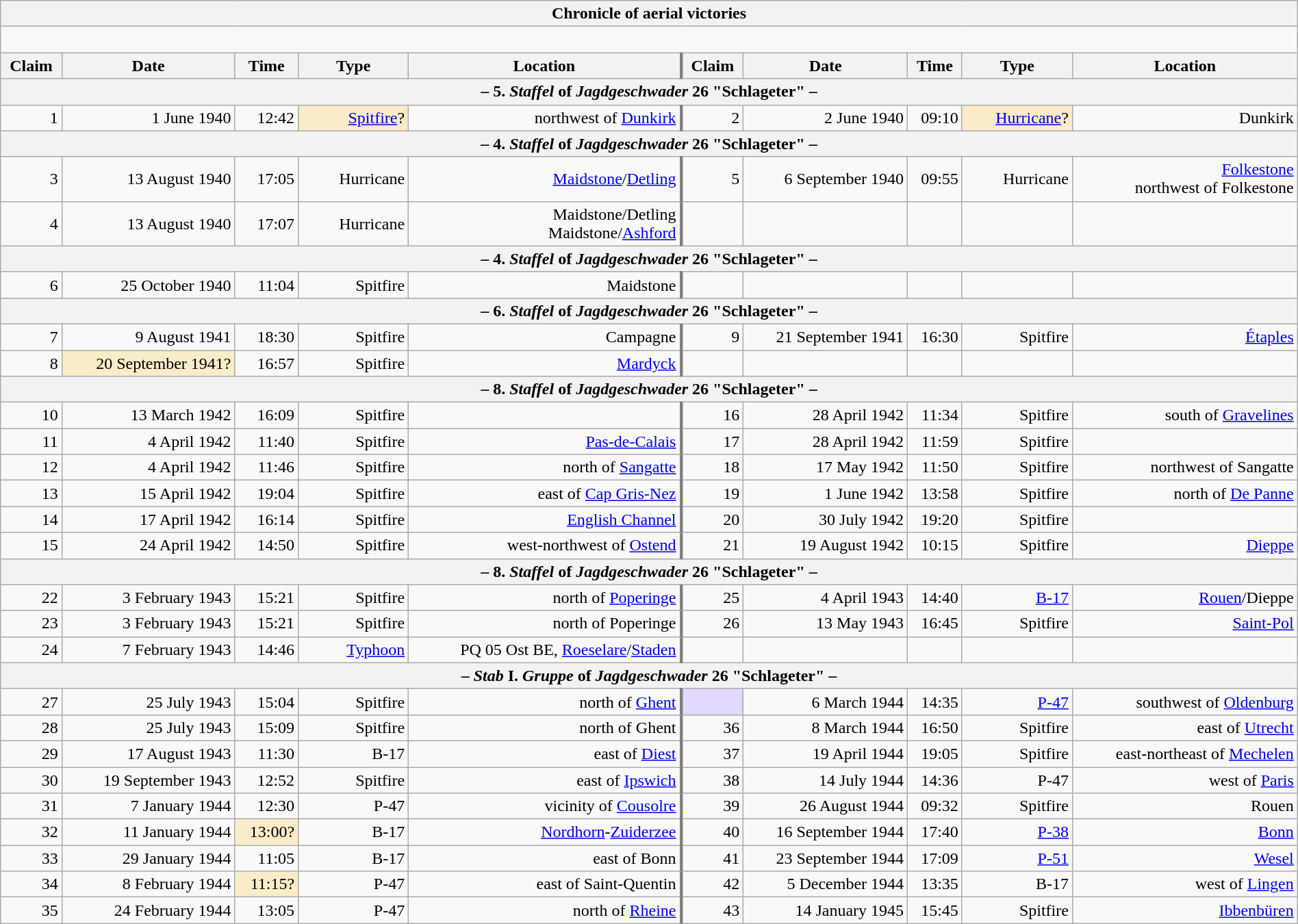<table class="wikitable plainrowheaders collapsible" style="margin-left: auto; margin-right: auto; border: none; text-align:right; width: 100%;">
<tr>
<th colspan="10">Chronicle of aerial victories</th>
</tr>
<tr>
<td colspan="10" style="text-align: left;"><br>
</td>
</tr>
<tr>
<th scope="col">Claim</th>
<th scope="col">Date</th>
<th scope="col">Time</th>
<th scope="col" width="100px">Type</th>
<th scope="col">Location</th>
<th scope="col" style="border-left: 3px solid grey;">Claim</th>
<th scope="col">Date</th>
<th scope="col">Time</th>
<th scope="col" width="100px">Type</th>
<th scope="col">Location</th>
</tr>
<tr>
<th colspan="10">– 5. <em>Staffel</em> of <em>Jagdgeschwader</em> 26 "Schlageter" –<br></th>
</tr>
<tr>
<td>1</td>
<td>1 June 1940</td>
<td>12:42</td>
<td style="background:#faecc8"><a href='#'>Spitfire</a>?</td>
<td>northwest of <a href='#'>Dunkirk</a></td>
<td style="border-left: 3px solid grey;">2</td>
<td>2 June 1940</td>
<td>09:10</td>
<td style="background:#faecc8"><a href='#'>Hurricane</a>?</td>
<td>Dunkirk</td>
</tr>
<tr>
<th colspan="10">– 4. <em>Staffel</em> of <em>Jagdgeschwader</em> 26 "Schlageter" –<br></th>
</tr>
<tr>
<td>3</td>
<td>13 August 1940</td>
<td>17:05</td>
<td>Hurricane</td>
<td><a href='#'>Maidstone</a>/<a href='#'>Detling</a></td>
<td style="border-left: 3px solid grey;">5</td>
<td>6 September 1940</td>
<td>09:55</td>
<td>Hurricane</td>
<td><a href='#'>Folkestone</a><br> northwest of Folkestone</td>
</tr>
<tr>
<td>4</td>
<td>13 August 1940</td>
<td>17:07</td>
<td>Hurricane</td>
<td>Maidstone/Detling<br>Maidstone/<a href='#'>Ashford</a></td>
<td style="border-left: 3px solid grey;"></td>
<td></td>
<td></td>
<td></td>
<td></td>
</tr>
<tr>
<th colspan="10">– 4. <em>Staffel</em> of <em>Jagdgeschwader</em> 26 "Schlageter" –<br></th>
</tr>
<tr>
<td>6</td>
<td>25 October 1940</td>
<td>11:04</td>
<td>Spitfire</td>
<td>Maidstone</td>
<td style="border-left: 3px solid grey;"></td>
<td></td>
<td></td>
<td></td>
<td></td>
</tr>
<tr>
<th colspan="10">– 6. <em>Staffel</em> of <em>Jagdgeschwader</em> 26 "Schlageter" –<br></th>
</tr>
<tr>
<td>7</td>
<td>9 August 1941</td>
<td>18:30</td>
<td>Spitfire</td>
<td>Campagne</td>
<td style="border-left: 3px solid grey;">9</td>
<td>21 September 1941</td>
<td>16:30</td>
<td>Spitfire</td>
<td><a href='#'>Étaples</a></td>
</tr>
<tr>
<td>8</td>
<td style="background:#faecc8">20 September 1941?</td>
<td>16:57</td>
<td>Spitfire</td>
<td><a href='#'>Mardyck</a></td>
<td style="border-left: 3px solid grey;"></td>
<td></td>
<td></td>
<td></td>
<td></td>
</tr>
<tr>
<th colspan="10">– 8. <em>Staffel</em> of <em>Jagdgeschwader</em> 26 "Schlageter" –<br></th>
</tr>
<tr>
<td>10</td>
<td>13 March 1942</td>
<td>16:09</td>
<td>Spitfire</td>
<td></td>
<td style="border-left: 3px solid grey;">16</td>
<td>28 April 1942</td>
<td>11:34</td>
<td>Spitfire</td>
<td>south of <a href='#'>Gravelines</a></td>
</tr>
<tr>
<td>11</td>
<td>4 April 1942</td>
<td>11:40</td>
<td>Spitfire</td>
<td><a href='#'>Pas-de-Calais</a></td>
<td style="border-left: 3px solid grey;">17</td>
<td>28 April 1942</td>
<td>11:59</td>
<td>Spitfire</td>
<td></td>
</tr>
<tr>
<td>12</td>
<td>4 April 1942</td>
<td>11:46</td>
<td>Spitfire</td>
<td> north of <a href='#'>Sangatte</a></td>
<td style="border-left: 3px solid grey;">18</td>
<td>17 May 1942</td>
<td>11:50</td>
<td>Spitfire</td>
<td> northwest of Sangatte</td>
</tr>
<tr>
<td>13</td>
<td>15 April 1942</td>
<td>19:04</td>
<td>Spitfire</td>
<td>east of <a href='#'>Cap Gris-Nez</a></td>
<td style="border-left: 3px solid grey;">19</td>
<td>1 June 1942</td>
<td>13:58</td>
<td>Spitfire</td>
<td> north of <a href='#'>De Panne</a></td>
</tr>
<tr>
<td>14</td>
<td>17 April 1942</td>
<td>16:14</td>
<td>Spitfire</td>
<td><a href='#'>English Channel</a></td>
<td style="border-left: 3px solid grey;">20</td>
<td>30 July 1942</td>
<td>19:20</td>
<td>Spitfire</td>
<td></td>
</tr>
<tr>
<td>15</td>
<td>24 April 1942</td>
<td>14:50</td>
<td>Spitfire</td>
<td> west-northwest of <a href='#'>Ostend</a></td>
<td style="border-left: 3px solid grey;">21</td>
<td>19 August 1942</td>
<td>10:15</td>
<td>Spitfire</td>
<td><a href='#'>Dieppe</a></td>
</tr>
<tr>
<th colspan="10">– 8. <em>Staffel</em> of <em>Jagdgeschwader</em> 26 "Schlageter" –<br></th>
</tr>
<tr>
<td>22</td>
<td>3 February 1943</td>
<td>15:21</td>
<td>Spitfire</td>
<td>north of <a href='#'>Poperinge</a></td>
<td style="border-left: 3px solid grey;">25</td>
<td>4 April 1943</td>
<td>14:40</td>
<td><a href='#'>B-17</a></td>
<td><a href='#'>Rouen</a>/Dieppe</td>
</tr>
<tr>
<td>23</td>
<td>3 February 1943</td>
<td>15:21</td>
<td>Spitfire</td>
<td>north of Poperinge</td>
<td style="border-left: 3px solid grey;">26</td>
<td>13 May 1943</td>
<td>16:45</td>
<td>Spitfire</td>
<td><a href='#'>Saint-Pol</a></td>
</tr>
<tr>
<td>24</td>
<td>7 February 1943</td>
<td>14:46</td>
<td><a href='#'>Typhoon</a></td>
<td>PQ 05 Ost BE, <a href='#'>Roeselare</a>/<a href='#'>Staden</a></td>
<td style="border-left: 3px solid grey;"></td>
<td></td>
<td></td>
<td></td>
<td></td>
</tr>
<tr>
<th colspan="10">– <em>Stab</em> I. <em>Gruppe</em> of <em>Jagdgeschwader</em> 26 "Schlageter" –<br></th>
</tr>
<tr>
<td>27</td>
<td>25 July 1943</td>
<td>15:04</td>
<td>Spitfire</td>
<td>north of <a href='#'>Ghent</a></td>
<td style="border-left: 3px solid grey; background:#e3d9ff;"></td>
<td>6 March 1944</td>
<td>14:35</td>
<td><a href='#'>P-47</a></td>
<td>southwest of <a href='#'>Oldenburg</a></td>
</tr>
<tr>
<td>28</td>
<td>25 July 1943</td>
<td>15:09</td>
<td>Spitfire</td>
<td>north of Ghent</td>
<td style="border-left: 3px solid grey;">36</td>
<td>8 March 1944</td>
<td>16:50</td>
<td>Spitfire</td>
<td>east of <a href='#'>Utrecht</a></td>
</tr>
<tr>
<td>29</td>
<td>17 August 1943</td>
<td>11:30</td>
<td>B-17</td>
<td> east of <a href='#'>Diest</a></td>
<td style="border-left: 3px solid grey;">37</td>
<td>19 April 1944</td>
<td>19:05</td>
<td>Spitfire</td>
<td>east-northeast of <a href='#'>Mechelen</a></td>
</tr>
<tr>
<td>30</td>
<td>19 September 1943</td>
<td>12:52</td>
<td>Spitfire</td>
<td>east of <a href='#'>Ipswich</a></td>
<td style="border-left: 3px solid grey;">38</td>
<td>14 July 1944</td>
<td>14:36</td>
<td>P-47</td>
<td>west of <a href='#'>Paris</a></td>
</tr>
<tr>
<td>31</td>
<td>7 January 1944</td>
<td>12:30</td>
<td>P-47</td>
<td>vicinity of <a href='#'>Cousolre</a></td>
<td style="border-left: 3px solid grey;">39</td>
<td>26 August 1944</td>
<td>09:32</td>
<td>Spitfire</td>
<td>Rouen</td>
</tr>
<tr>
<td>32</td>
<td>11 January 1944</td>
<td style="background:#faecc8">13:00?</td>
<td>B-17</td>
<td><a href='#'>Nordhorn</a>-<a href='#'>Zuiderzee</a></td>
<td style="border-left: 3px solid grey;">40</td>
<td>16 September 1944</td>
<td>17:40</td>
<td><a href='#'>P-38</a></td>
<td><a href='#'>Bonn</a></td>
</tr>
<tr>
<td>33</td>
<td>29 January 1944</td>
<td>11:05</td>
<td>B-17</td>
<td>east of Bonn</td>
<td style="border-left: 3px solid grey;">41</td>
<td>23 September 1944</td>
<td>17:09</td>
<td><a href='#'>P-51</a></td>
<td><a href='#'>Wesel</a></td>
</tr>
<tr>
<td>34</td>
<td>8 February 1944</td>
<td style="background:#faecc8">11:15?</td>
<td>P-47</td>
<td>east of Saint-Quentin</td>
<td style="border-left: 3px solid grey;">42</td>
<td>5 December 1944</td>
<td>13:35</td>
<td>B-17</td>
<td>west of <a href='#'>Lingen</a></td>
</tr>
<tr>
<td>35</td>
<td>24 February 1944</td>
<td>13:05</td>
<td>P-47</td>
<td>north of <a href='#'>Rheine</a></td>
<td style="border-left: 3px solid grey;">43</td>
<td>14 January 1945</td>
<td>15:45</td>
<td>Spitfire</td>
<td><a href='#'>Ibbenbüren</a></td>
</tr>
</table>
